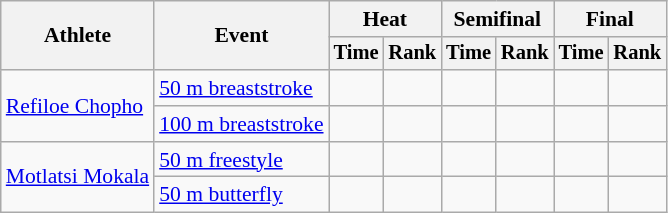<table class="wikitable" style="text-align:center; font-size:90%">
<tr>
<th rowspan="2">Athlete</th>
<th rowspan="2">Event</th>
<th colspan="2">Heat</th>
<th colspan="2">Semifinal</th>
<th colspan="2">Final</th>
</tr>
<tr style="font-size:95%">
<th>Time</th>
<th>Rank</th>
<th>Time</th>
<th>Rank</th>
<th>Time</th>
<th>Rank</th>
</tr>
<tr>
<td align=left rowspan=2><a href='#'>Refiloe Chopho</a></td>
<td align=left><a href='#'>50 m breaststroke</a></td>
<td></td>
<td></td>
<td></td>
<td></td>
<td></td>
<td></td>
</tr>
<tr>
<td align=left><a href='#'>100 m breaststroke</a></td>
<td></td>
<td></td>
<td></td>
<td></td>
<td></td>
<td></td>
</tr>
<tr>
<td align=left rowspan=2><a href='#'>Motlatsi Mokala</a></td>
<td align=left><a href='#'>50 m freestyle</a></td>
<td></td>
<td></td>
<td></td>
<td></td>
<td></td>
<td></td>
</tr>
<tr>
<td align=left><a href='#'>50 m butterfly</a></td>
<td></td>
<td></td>
<td></td>
<td></td>
<td></td>
<td></td>
</tr>
</table>
